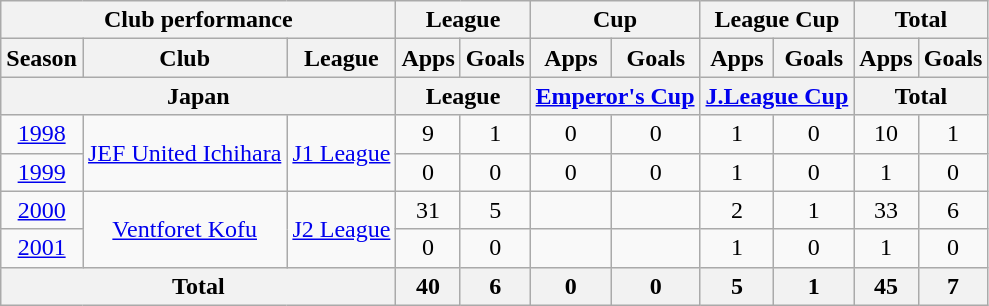<table class="wikitable" style="text-align:center;">
<tr>
<th colspan=3>Club performance</th>
<th colspan=2>League</th>
<th colspan=2>Cup</th>
<th colspan=2>League Cup</th>
<th colspan=2>Total</th>
</tr>
<tr>
<th>Season</th>
<th>Club</th>
<th>League</th>
<th>Apps</th>
<th>Goals</th>
<th>Apps</th>
<th>Goals</th>
<th>Apps</th>
<th>Goals</th>
<th>Apps</th>
<th>Goals</th>
</tr>
<tr>
<th colspan=3>Japan</th>
<th colspan=2>League</th>
<th colspan=2><a href='#'>Emperor's Cup</a></th>
<th colspan=2><a href='#'>J.League Cup</a></th>
<th colspan=2>Total</th>
</tr>
<tr>
<td><a href='#'>1998</a></td>
<td rowspan="2"><a href='#'>JEF United Ichihara</a></td>
<td rowspan="2"><a href='#'>J1 League</a></td>
<td>9</td>
<td>1</td>
<td>0</td>
<td>0</td>
<td>1</td>
<td>0</td>
<td>10</td>
<td>1</td>
</tr>
<tr>
<td><a href='#'>1999</a></td>
<td>0</td>
<td>0</td>
<td>0</td>
<td>0</td>
<td>1</td>
<td>0</td>
<td>1</td>
<td>0</td>
</tr>
<tr>
<td><a href='#'>2000</a></td>
<td rowspan="2"><a href='#'>Ventforet Kofu</a></td>
<td rowspan="2"><a href='#'>J2 League</a></td>
<td>31</td>
<td>5</td>
<td></td>
<td></td>
<td>2</td>
<td>1</td>
<td>33</td>
<td>6</td>
</tr>
<tr>
<td><a href='#'>2001</a></td>
<td>0</td>
<td>0</td>
<td></td>
<td></td>
<td>1</td>
<td>0</td>
<td>1</td>
<td>0</td>
</tr>
<tr>
<th colspan=3>Total</th>
<th>40</th>
<th>6</th>
<th>0</th>
<th>0</th>
<th>5</th>
<th>1</th>
<th>45</th>
<th>7</th>
</tr>
</table>
